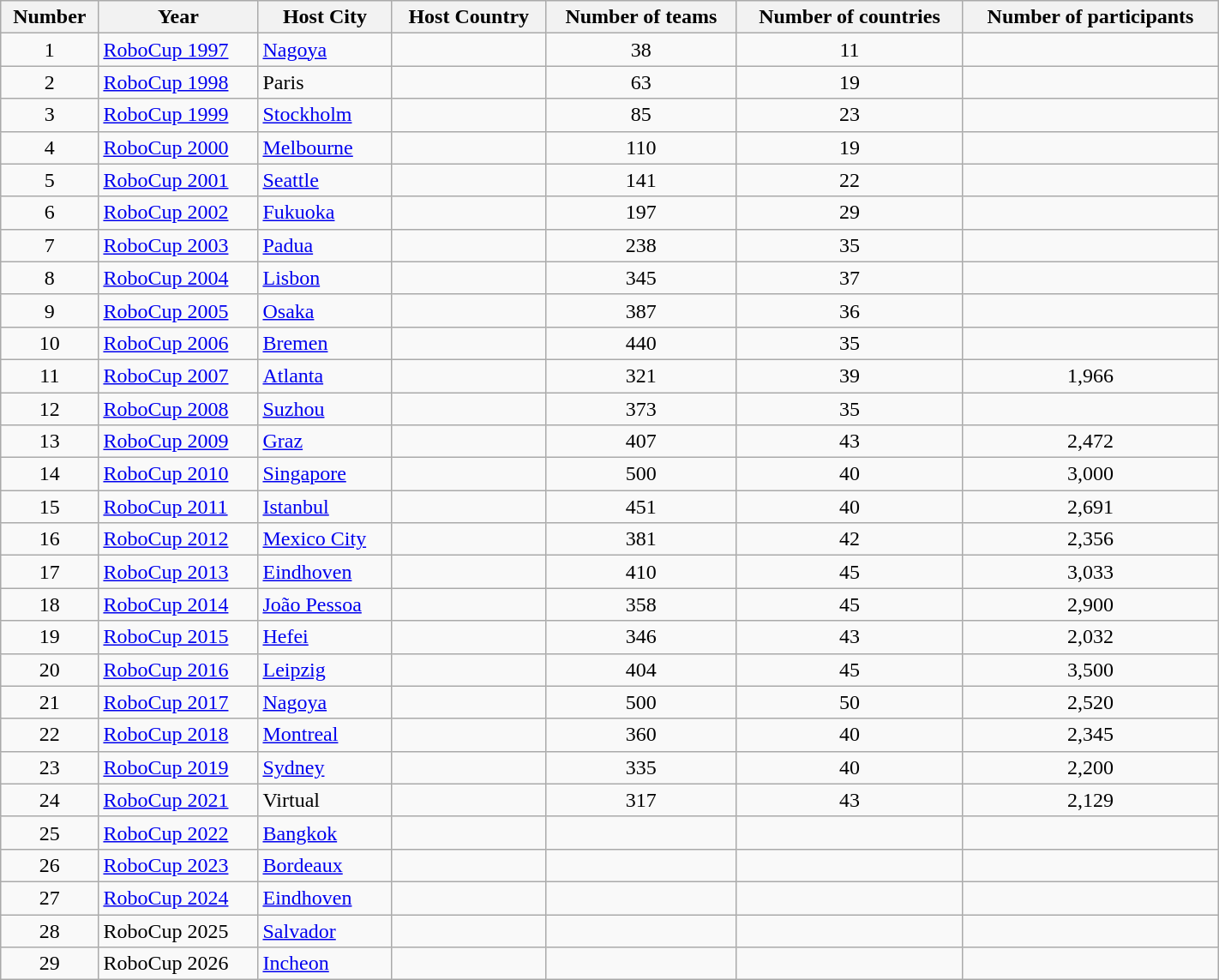<table class="wikitable" width="75%">
<tr>
<th>Number</th>
<th>Year</th>
<th>Host City</th>
<th>Host Country</th>
<th>Number of teams</th>
<th>Number of countries</th>
<th>Number of participants</th>
</tr>
<tr>
<td align="center">1</td>
<td><a href='#'>RoboCup 1997</a></td>
<td align="left"><a href='#'>Nagoya</a></td>
<td align="left"></td>
<td align="center">38</td>
<td align="center">11</td>
<td align="center"></td>
</tr>
<tr>
<td align="center">2</td>
<td><a href='#'>RoboCup 1998</a></td>
<td align="left">Paris</td>
<td align="left"></td>
<td align="center">63</td>
<td align="center">19</td>
<td align="center"></td>
</tr>
<tr>
<td align="center">3</td>
<td><a href='#'>RoboCup 1999</a></td>
<td align="left"><a href='#'>Stockholm</a></td>
<td align="left"></td>
<td align="center">85</td>
<td align="center">23</td>
<td align="center"></td>
</tr>
<tr>
<td align="center">4</td>
<td><a href='#'>RoboCup 2000</a></td>
<td align="left"><a href='#'>Melbourne</a></td>
<td align="left"></td>
<td align="center">110</td>
<td align="center">19</td>
<td align="center"></td>
</tr>
<tr>
<td align="center">5</td>
<td><a href='#'>RoboCup 2001</a></td>
<td align="left"><a href='#'>Seattle</a></td>
<td align="left"></td>
<td align="center">141</td>
<td align="center">22</td>
<td align="center"></td>
</tr>
<tr>
<td align="center">6</td>
<td><a href='#'>RoboCup 2002</a></td>
<td align="left"><a href='#'>Fukuoka</a></td>
<td align="left"></td>
<td align="center">197</td>
<td align="center">29</td>
<td align="center"></td>
</tr>
<tr>
<td align="center">7</td>
<td><a href='#'>RoboCup 2003</a></td>
<td align="left"><a href='#'>Padua</a></td>
<td align="left"></td>
<td align="center">238</td>
<td align="center">35</td>
<td align="center"></td>
</tr>
<tr>
<td align="center">8</td>
<td><a href='#'>RoboCup 2004</a></td>
<td align="left"><a href='#'>Lisbon</a></td>
<td align="left"></td>
<td align="center">345</td>
<td align="center">37</td>
<td align="center"></td>
</tr>
<tr>
<td align="center">9</td>
<td><a href='#'>RoboCup 2005</a></td>
<td align="left"><a href='#'>Osaka</a></td>
<td align="left"></td>
<td align="center">387</td>
<td align="center">36</td>
<td align="center"></td>
</tr>
<tr>
<td align="center">10</td>
<td><a href='#'>RoboCup 2006</a></td>
<td align="left"><a href='#'>Bremen</a></td>
<td align="left"></td>
<td align="center">440</td>
<td align="center">35</td>
<td align="center"></td>
</tr>
<tr>
<td align="center">11</td>
<td><a href='#'>RoboCup 2007</a></td>
<td align="left"><a href='#'>Atlanta</a></td>
<td align="left"></td>
<td align="center">321</td>
<td align="center">39</td>
<td align="center">1,966</td>
</tr>
<tr>
<td align="center">12</td>
<td><a href='#'>RoboCup 2008</a></td>
<td align="left"><a href='#'>Suzhou</a></td>
<td align="left"></td>
<td align="center">373</td>
<td align="center">35</td>
<td align="center"></td>
</tr>
<tr>
<td align="center">13</td>
<td><a href='#'>RoboCup 2009</a></td>
<td align="left"><a href='#'>Graz</a></td>
<td align="left"></td>
<td align="center">407</td>
<td align="center">43</td>
<td align="center">2,472</td>
</tr>
<tr>
<td align="center">14</td>
<td><a href='#'>RoboCup 2010</a></td>
<td align="left"><a href='#'>Singapore</a></td>
<td align="left"></td>
<td align="center">500</td>
<td align="center">40</td>
<td align="center">3,000</td>
</tr>
<tr>
<td align="center">15</td>
<td><a href='#'>RoboCup 2011</a></td>
<td align="left"><a href='#'>Istanbul</a></td>
<td align="left"></td>
<td align="center">451</td>
<td align="center">40</td>
<td align="center">2,691</td>
</tr>
<tr>
<td align="center">16</td>
<td><a href='#'>RoboCup 2012</a></td>
<td align="left"><a href='#'>Mexico City</a></td>
<td align="left"></td>
<td align="center">381</td>
<td align="center">42</td>
<td align="center">2,356</td>
</tr>
<tr>
<td align="center">17</td>
<td><a href='#'>RoboCup 2013</a></td>
<td align="left"><a href='#'>Eindhoven</a></td>
<td align="left"></td>
<td align="center">410</td>
<td align="center">45</td>
<td align="center">3,033</td>
</tr>
<tr>
<td align="center">18</td>
<td><a href='#'>RoboCup 2014</a></td>
<td align="left"><a href='#'>João Pessoa</a></td>
<td align="left"></td>
<td align="center">358</td>
<td align="center">45</td>
<td align="center">2,900</td>
</tr>
<tr>
<td align="center">19</td>
<td><a href='#'>RoboCup 2015</a></td>
<td align="left"><a href='#'>Hefei</a></td>
<td align="left"></td>
<td align="center">346</td>
<td align="center">43</td>
<td align="center">2,032</td>
</tr>
<tr>
<td align="center">20</td>
<td><a href='#'>RoboCup 2016</a></td>
<td align="left"><a href='#'>Leipzig</a></td>
<td align="left"></td>
<td align="center">404</td>
<td align="center">45</td>
<td align="center">3,500</td>
</tr>
<tr>
<td align="center">21</td>
<td><a href='#'>RoboCup 2017</a></td>
<td align="left"><a href='#'>Nagoya</a></td>
<td align="left"></td>
<td align="center">500</td>
<td align="center">50</td>
<td align="center">2,520</td>
</tr>
<tr>
<td align="center">22</td>
<td><a href='#'>RoboCup 2018</a></td>
<td align="left"><a href='#'>Montreal</a></td>
<td align="left"></td>
<td align="center">360</td>
<td align="center">40</td>
<td align="center">2,345</td>
</tr>
<tr>
<td align="center">23</td>
<td><a href='#'>RoboCup 2019</a></td>
<td align="left"><a href='#'>Sydney</a></td>
<td align="left"></td>
<td align="center">335</td>
<td align="center">40</td>
<td align="center">2,200</td>
</tr>
<tr>
<td align="center">24</td>
<td><a href='#'>RoboCup 2021</a></td>
<td align="left">Virtual</td>
<td align="left"></td>
<td align="center">317</td>
<td align="center">43</td>
<td align="center">2,129</td>
</tr>
<tr>
<td align="center">25</td>
<td><a href='#'>RoboCup 2022</a></td>
<td align="left"><a href='#'>Bangkok</a></td>
<td align="left"></td>
<td align="center"></td>
<td align="center"></td>
<td align="center"></td>
</tr>
<tr>
<td align="center">26</td>
<td><a href='#'>RoboCup 2023</a></td>
<td align="left"><a href='#'>Bordeaux</a></td>
<td align="left"></td>
<td align="center"></td>
<td align="center"></td>
<td align="center"></td>
</tr>
<tr>
<td align="center">27</td>
<td><a href='#'>RoboCup 2024</a></td>
<td align="left"><a href='#'>Eindhoven</a></td>
<td align="left"></td>
<td align="center"></td>
<td align="center"></td>
<td align="center"></td>
</tr>
<tr>
<td align="center">28</td>
<td>RoboCup 2025</td>
<td><a href='#'>Salvador</a></td>
<td align="left"></td>
<td></td>
<td></td>
<td></td>
</tr>
<tr>
<td align="center">29</td>
<td>RoboCup 2026</td>
<td><a href='#'>Incheon</a></td>
<td align="left"></td>
<td></td>
<td></td>
<td></td>
</tr>
</table>
